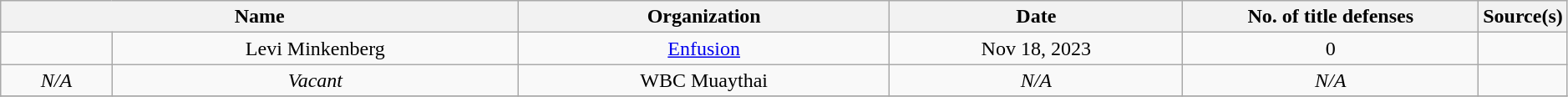<table class="wikitable" style="width:99%; text-align:center;">
<tr>
<th colspan="2" style="width:35%;">Name</th>
<th style="width:25%;">Organization</th>
<th width=20%>Date</th>
<th width=20%>No. of title defenses</th>
<th>Source(s)</th>
</tr>
<tr>
<td><br></td>
<td>Levi Minkenberg</td>
<td><a href='#'>Enfusion</a></td>
<td>Nov 18, 2023</td>
<td>0</td>
<td></td>
</tr>
<tr>
<td><em>N/A</em></td>
<td><em>Vacant</em></td>
<td>WBC Muaythai</td>
<td><em>N/A</em></td>
<td><em>N/A</em></td>
<td></td>
</tr>
<tr>
</tr>
</table>
